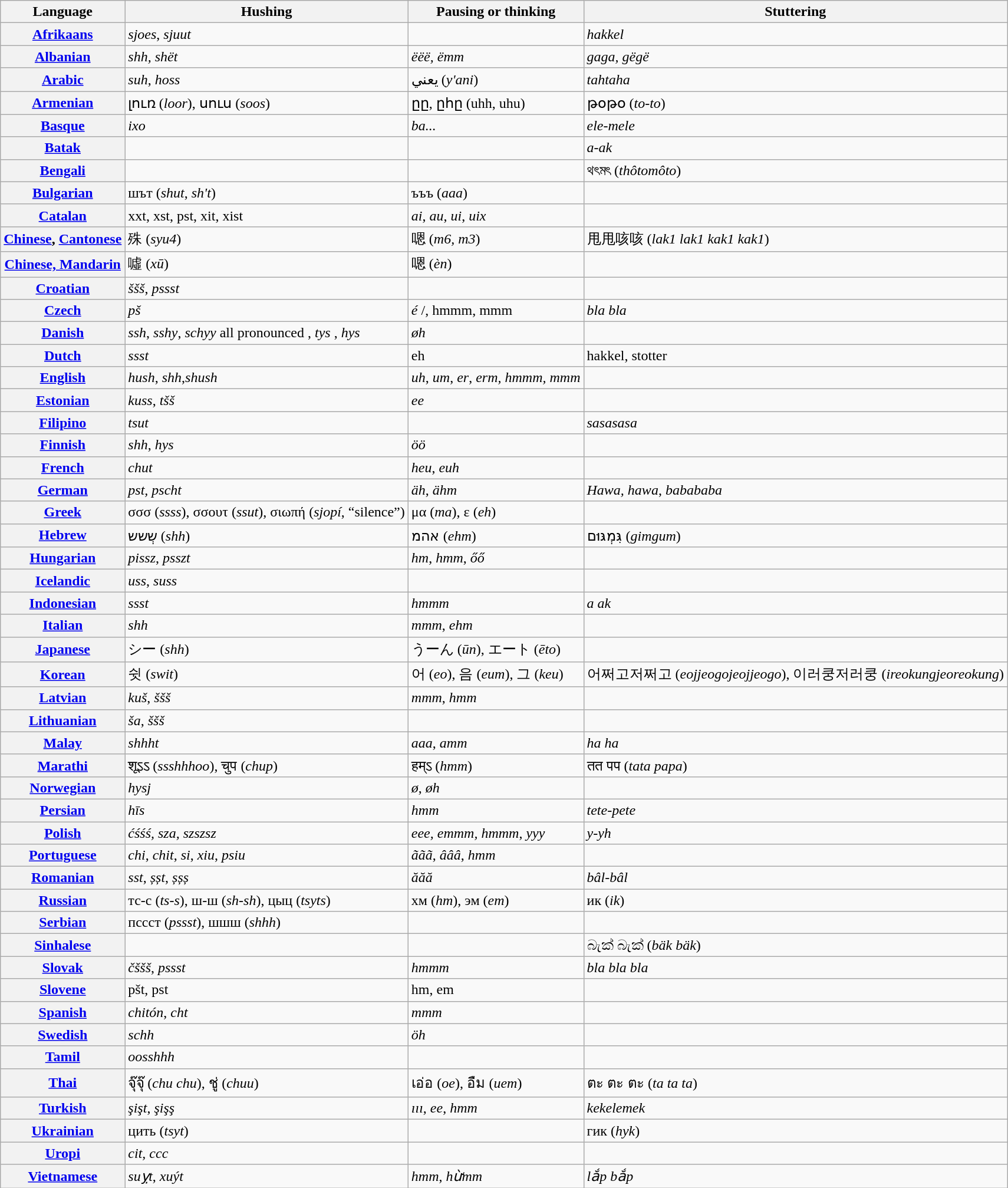<table class="wikitable">
<tr>
<th>Language</th>
<th>Hushing</th>
<th>Pausing or thinking</th>
<th>Stuttering</th>
</tr>
<tr>
<th><a href='#'>Afrikaans</a></th>
<td><em>sjoes</em>, <em>sjuut</em></td>
<td></td>
<td><em>hakkel</em></td>
</tr>
<tr>
<th><a href='#'>Albanian</a></th>
<td><em>shh, shët</em></td>
<td><em>ëëë, ëmm</em></td>
<td><em>gaga, gëgë</em></td>
</tr>
<tr>
<th><a href='#'>Arabic</a></th>
<td><em>suh</em>, <em>hoss</em></td>
<td>يعني (<em>y'ani</em>)</td>
<td><em>tahtaha</em></td>
</tr>
<tr>
<th><a href='#'>Armenian</a></th>
<td>լուռ (<em>loor</em>), սուս (<em>soos</em>)</td>
<td>ըը, ըհը (uhh, uhu)</td>
<td>թօթօ (<em>to-to</em>)</td>
</tr>
<tr>
<th><a href='#'>Basque</a></th>
<td><em>ixo</em></td>
<td><em>ba...</em></td>
<td><em>ele-mele</em></td>
</tr>
<tr>
<th><a href='#'>Batak</a></th>
<td></td>
<td></td>
<td><em>a-ak</em></td>
</tr>
<tr>
<th><a href='#'>Bengali</a></th>
<td></td>
<td></td>
<td>থৎমৎ (<em>thôtomôto</em>)</td>
</tr>
<tr>
<th><a href='#'>Bulgarian</a></th>
<td>шът (<em>shut</em>, <em>sh't</em>)</td>
<td>ъъъ (<em>aaa</em>)</td>
<td></td>
</tr>
<tr>
<th><a href='#'>Catalan</a></th>
<td>xxt, xst, pst, xit, xist</td>
<td><em>ai</em>, <em>au</em>, <em>ui</em>, <em>uix</em></td>
<td></td>
</tr>
<tr>
<th><a href='#'>Chinese</a>, <a href='#'>Cantonese</a></th>
<td>殊 (<em>syu4</em>)</td>
<td>嗯 (<em>m6, m3</em>)</td>
<td>甩甩咳咳 (<em>lak1 lak1 kak1 kak1</em>)</td>
</tr>
<tr>
<th><a href='#'>Chinese, Mandarin</a></th>
<td>噓 (<em>xū</em>)</td>
<td>嗯 (<em>èn</em>)</td>
<td></td>
</tr>
<tr>
<th><a href='#'>Croatian</a></th>
<td><em>ššš</em>, <em>pssst</em></td>
<td></td>
<td></td>
</tr>
<tr>
<th><a href='#'>Czech</a></th>
<td><em>pš</em> </td>
<td><em>é</em> /, hmmm, mmm</td>
<td><em>bla bla</em></td>
</tr>
<tr>
<th><a href='#'>Danish</a></th>
<td><em>ssh</em>, <em>sshy</em>, <em>schyy</em> all pronounced , <em>tys</em> , <em>hys</em> </td>
<td><em>øh</em></td>
<td></td>
</tr>
<tr>
<th><a href='#'>Dutch</a></th>
<td><em>ssst</em></td>
<td>eh</td>
<td>hakkel, stotter</td>
</tr>
<tr>
<th><a href='#'>English</a></th>
<td><em>hush</em>, <em>shh</em>,<em>shush</em></td>
<td><em>uh</em>, <em>um</em>, <em>er</em>, <em>erm,</em> <em>hmmm, mmm</em></td>
<td></td>
</tr>
<tr>
<th><a href='#'>Estonian</a></th>
<td><em>kuss</em>, <em>tšš</em></td>
<td><em>ee</em></td>
<td></td>
</tr>
<tr>
<th><a href='#'>Filipino</a></th>
<td><em>tsut</em></td>
<td></td>
<td><em>sasasasa</em></td>
</tr>
<tr>
<th><a href='#'>Finnish</a></th>
<td><em>shh</em>, <em>hys</em></td>
<td><em>öö</em></td>
<td></td>
</tr>
<tr>
<th><a href='#'>French</a></th>
<td><em>chut</em></td>
<td><em>heu</em>, <em>euh</em></td>
<td></td>
</tr>
<tr>
<th><a href='#'>German</a></th>
<td><em>pst, pscht</em></td>
<td><em>äh</em>, <em>ähm</em></td>
<td><em>Hawa, hawa</em>, <em>babababa</em></td>
</tr>
<tr>
<th><a href='#'>Greek</a></th>
<td>σσσ (<em>ssss</em>), σσουτ (<em>ssut</em>), σιωπή (<em>sjopí</em>, “silence”)</td>
<td>μα (<em>ma</em>), ε (<em>eh</em>)</td>
<td></td>
</tr>
<tr>
<th><a href='#'>Hebrew</a></th>
<td>שְשש (<em>shh</em>)</td>
<td>אהמ (<em>ehm</em>)</td>
<td>גִּמְגּוּם (<em>gimgum</em>)</td>
</tr>
<tr>
<th><a href='#'>Hungarian</a></th>
<td><em>pissz</em>, <em>psszt</em></td>
<td><em>hm</em>, <em>hmm</em>, <em>őő</em></td>
<td></td>
</tr>
<tr>
<th><a href='#'>Icelandic</a></th>
<td><em>uss</em>, <em>suss</em></td>
<td></td>
<td></td>
</tr>
<tr>
<th><a href='#'>Indonesian</a></th>
<td><em>ssst</em></td>
<td><em>hmmm</em></td>
<td><em>a ak</em></td>
</tr>
<tr>
<th><a href='#'>Italian</a></th>
<td><em>shh</em></td>
<td><em>mmm</em>, <em>ehm</em></td>
<td></td>
</tr>
<tr>
<th><a href='#'>Japanese</a></th>
<td>シー (<em>shh</em>)</td>
<td>うーん (<em>ūn</em>), エート (<em>ēto</em>)</td>
<td></td>
</tr>
<tr>
<th><a href='#'>Korean</a></th>
<td>쉿 (<em>swit</em>)</td>
<td>어 (<em>eo</em>), 음 (<em>eum</em>), 그 (<em>keu</em>)</td>
<td>어쩌고저쩌고 (<em>eojjeogojeojjeogo</em>), 이러쿵저러쿵 (<em>ireokungjeoreokung</em>)</td>
</tr>
<tr>
<th><a href='#'>Latvian</a></th>
<td><em>kuš</em>, <em>ššš</em></td>
<td><em>mmm</em>, <em>hmm</em></td>
<td></td>
</tr>
<tr>
<th><a href='#'>Lithuanian</a></th>
<td><em>ša</em>, <em>ššš</em></td>
<td></td>
<td></td>
</tr>
<tr>
<th><a href='#'>Malay</a></th>
<td><em>shhht</em></td>
<td><em>aaa</em>, <em>amm</em></td>
<td><em>ha ha</em></td>
</tr>
<tr>
<th><a href='#'>Marathi</a></th>
<td>शूऽऽ (<em>ssshhhoo</em>), चुप (<em>chup</em>)</td>
<td>हम्ऽ (<em>hmm</em>)</td>
<td>तत पप (<em>tata papa</em>)</td>
</tr>
<tr>
<th><a href='#'>Norwegian</a></th>
<td><em>hysj</em></td>
<td><em>ø</em>, <em>øh</em></td>
<td></td>
</tr>
<tr>
<th><a href='#'>Persian</a></th>
<td><em>hīs</em></td>
<td><em>hmm</em></td>
<td><em>tete-pete</em></td>
</tr>
<tr>
<th><a href='#'>Polish</a></th>
<td><em>ćśśś, sza, szszsz</em></td>
<td><em>eee, emmm, hmmm</em>, <em>yyy</em></td>
<td><em>y-yh</em></td>
</tr>
<tr>
<th><a href='#'>Portuguese</a></th>
<td><em>chi</em>, <em>chit</em>, <em>si</em>, <em>xiu</em>, <em>psiu</em></td>
<td><em>ããã</em>, <em>âââ</em>, <em>hmm</em></td>
<td></td>
</tr>
<tr>
<th><a href='#'>Romanian</a></th>
<td><em>sst</em>, <em>șșt</em>, <em>șșș</em></td>
<td><em>ăăă</em></td>
<td><em>bâl-bâl</em></td>
</tr>
<tr>
<th><a href='#'>Russian</a></th>
<td>тс-с (<em>ts-s</em>), ш-ш (<em>sh-sh</em>), цыц (<em>tsyts</em>)</td>
<td>хм (<em>hm</em>), эм (<em>em</em>)</td>
<td>ик (<em>ik</em>)</td>
</tr>
<tr>
<th><a href='#'>Serbian</a></th>
<td>пссст (<em>pssst</em>), шшш (<em>shhh</em>)</td>
<td></td>
<td></td>
</tr>
<tr>
<th><a href='#'>Sinhalese</a></th>
<td></td>
<td></td>
<td>බැක් බැක් (<em>bäk bäk</em>)</td>
</tr>
<tr>
<th><a href='#'>Slovak</a></th>
<td><em>čššš</em>, <em>pssst</em></td>
<td><em>hmmm</em></td>
<td><em>bla bla bla</em></td>
</tr>
<tr>
<th><a href='#'>Slovene</a></th>
<td>pšt, pst</td>
<td>hm, em</td>
<td></td>
</tr>
<tr>
<th><a href='#'>Spanish</a></th>
<td><em>chitón</em>, <em>cht</em></td>
<td><em>mmm</em></td>
<td></td>
</tr>
<tr>
<th><a href='#'>Swedish</a></th>
<td><em>schh</em></td>
<td><em>öh</em></td>
<td></td>
</tr>
<tr>
<th><a href='#'>Tamil</a></th>
<td><em>oosshhh</em></td>
<td></td>
<td></td>
</tr>
<tr>
<th><a href='#'>Thai</a></th>
<td>จุ๊จุ๊ (<em>chu chu</em>), ชู่ (<em>chuu</em>)</td>
<td>เอ่อ (<em>oe</em>), อืม (<em>uem</em>)</td>
<td>ตะ ตะ ตะ (<em>ta ta ta</em>)</td>
</tr>
<tr>
<th><a href='#'>Turkish</a></th>
<td><em>şişt</em>, <em>şişş</em></td>
<td><em>ııı</em>, <em>ee</em>, <em>hmm</em></td>
<td><em>kekelemek</em></td>
</tr>
<tr>
<th><a href='#'>Ukrainian</a></th>
<td>цить (<em>tsyt</em>)</td>
<td></td>
<td>гик (<em>hyk</em>)</td>
</tr>
<tr>
<th><a href='#'>Uropi</a></th>
<td><em>cit, ccc</em></td>
<td></td>
<td></td>
</tr>
<tr>
<th><a href='#'>Vietnamese</a></th>
<td><em>suỵt</em>, <em>xuýt</em></td>
<td><em>hmm</em>, <em>hừmm</em></td>
<td><em>lắp bắp</em></td>
</tr>
</table>
